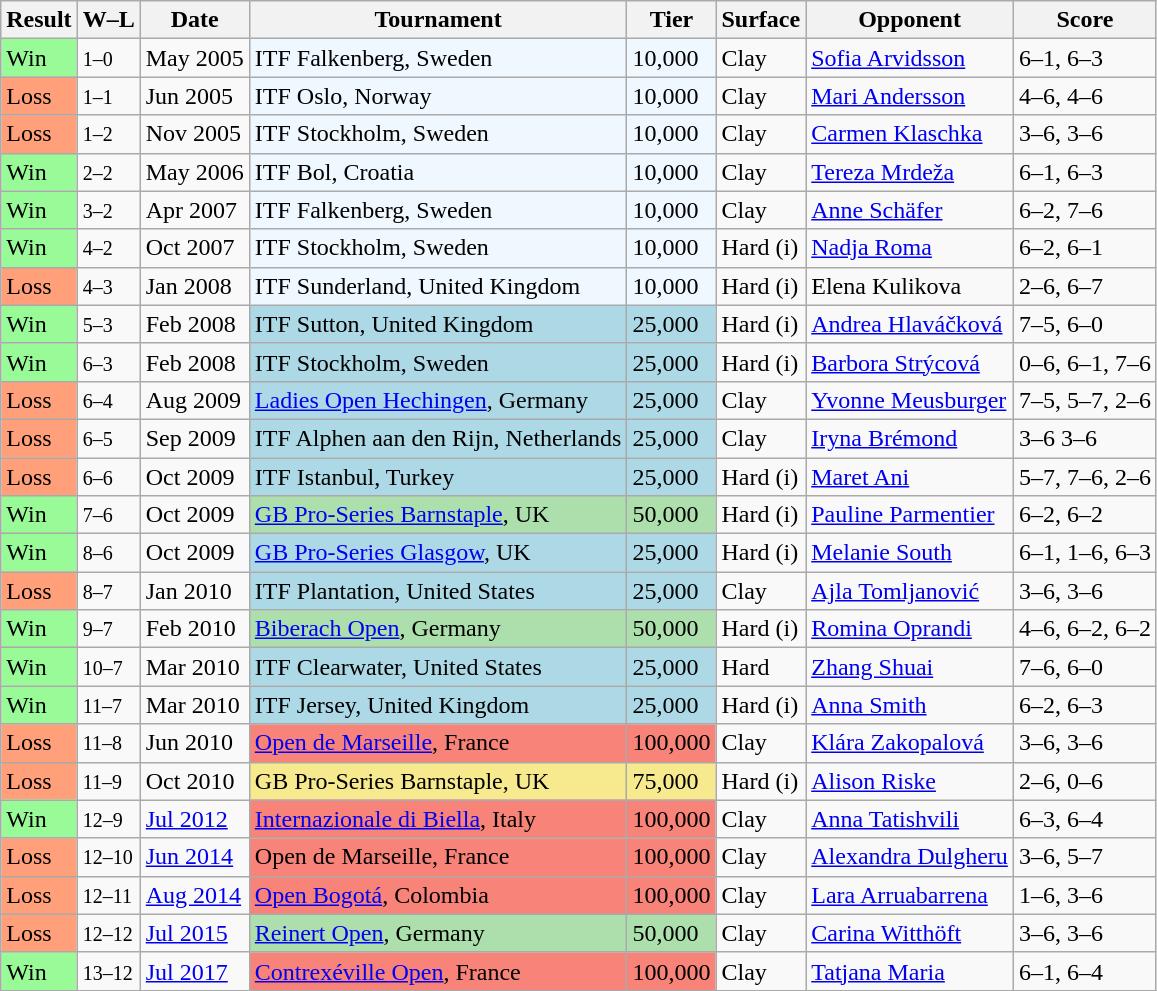<table class="sortable wikitable">
<tr>
<th>Result</th>
<th class="unsortable">W–L</th>
<th>Date</th>
<th>Tournament</th>
<th>Tier</th>
<th>Surface</th>
<th>Opponent</th>
<th class=unsortable>Score</th>
</tr>
<tr>
<td bgcolor=98FB98>Win</td>
<td><small>1–0</small></td>
<td>May 2005</td>
<td bgcolor=F0F8FF>ITF Falkenberg, Sweden</td>
<td bgcolor=F0F8FF>10,000</td>
<td>Clay</td>
<td> <a href='#'>Sofia Arvidsson</a></td>
<td>6–1, 6–3</td>
</tr>
<tr>
<td bgcolor=FFA07A>Loss</td>
<td><small>1–1</small></td>
<td>Jun 2005</td>
<td bgcolor=F0F8FF>ITF Oslo, Norway</td>
<td bgcolor=F0F8FF>10,000</td>
<td>Clay</td>
<td> <a href='#'>Mari Andersson</a></td>
<td>4–6, 4–6</td>
</tr>
<tr>
<td bgcolor=FFA07A>Loss</td>
<td><small>1–2</small></td>
<td>Nov 2005</td>
<td bgcolor=F0F8FF>ITF Stockholm, Sweden</td>
<td bgcolor=F0F8FF>10,000</td>
<td>Clay</td>
<td> <a href='#'>Carmen Klaschka</a></td>
<td>3–6, 3–6</td>
</tr>
<tr>
<td bgcolor=98FB98>Win</td>
<td><small>2–2</small></td>
<td>May 2006</td>
<td bgcolor=F0F8FF>ITF Bol, Croatia</td>
<td bgcolor=F0F8FF>10,000</td>
<td>Clay</td>
<td> <a href='#'>Tereza Mrdeža</a></td>
<td>6–1, 6–3</td>
</tr>
<tr>
<td bgcolor=98FB98>Win</td>
<td><small>3–2</small></td>
<td>Apr 2007</td>
<td bgcolor=F0F8FF>ITF Falkenberg, Sweden</td>
<td bgcolor=F0F8FF>10,000</td>
<td>Clay</td>
<td> <a href='#'>Anne Schäfer</a></td>
<td>6–2, 7–6</td>
</tr>
<tr>
<td bgcolor=98FB98>Win</td>
<td><small>4–2</small></td>
<td>Oct 2007</td>
<td bgcolor=F0F8FF>ITF Stockholm, Sweden</td>
<td bgcolor=F0F8FF>10,000</td>
<td>Hard (i)</td>
<td> <a href='#'>Nadja Roma</a></td>
<td>6–2, 6–1</td>
</tr>
<tr>
<td bgcolor=FFA07A>Loss</td>
<td><small>4–3</small></td>
<td>Jan 2008</td>
<td bgcolor=F0F8FF>ITF Sunderland, United Kingdom</td>
<td bgcolor=F0F8FF>10,000</td>
<td>Hard (i)</td>
<td> Elena Kulikova</td>
<td>2–6, 6–7</td>
</tr>
<tr>
<td bgcolor=98FB98>Win</td>
<td><small>5–3</small></td>
<td>Feb 2008</td>
<td bgcolor=lightblue>ITF Sutton, United Kingdom</td>
<td bgcolor=lightblue>25,000</td>
<td>Hard (i)</td>
<td> <a href='#'>Andrea Hlaváčková</a></td>
<td>7–5, 6–0</td>
</tr>
<tr>
<td bgcolor=98FB98>Win</td>
<td><small>6–3</small></td>
<td>Feb 2008</td>
<td bgcolor=lightblue>ITF Stockholm, Sweden</td>
<td bgcolor=lightblue>25,000</td>
<td>Hard (i)</td>
<td> <a href='#'>Barbora Strýcová</a></td>
<td>0–6, 6–1, 7–6</td>
</tr>
<tr>
<td bgcolor=FFA07A>Loss</td>
<td><small>6–4</small></td>
<td>Aug 2009</td>
<td bgcolor=lightblue><a href='#'>Ladies Open Hechingen</a>, Germany</td>
<td bgcolor=lightblue>25,000</td>
<td>Clay</td>
<td> <a href='#'>Yvonne Meusburger</a></td>
<td>7–5, 5–7, 2–6</td>
</tr>
<tr>
<td bgcolor=FFA07A>Loss</td>
<td><small>6–5</small></td>
<td>Sep 2009</td>
<td bgcolor=lightblue>ITF Alphen aan den Rijn, Netherlands</td>
<td bgcolor=lightblue>25,000</td>
<td>Clay</td>
<td> <a href='#'>Iryna Brémond</a></td>
<td>3–6 3–6</td>
</tr>
<tr>
<td bgcolor=FFA07A>Loss</td>
<td><small>6–6</small></td>
<td>Oct 2009</td>
<td bgcolor=lightblue>ITF Istanbul, Turkey</td>
<td bgcolor=lightblue>25,000</td>
<td>Hard (i)</td>
<td> <a href='#'>Maret Ani</a></td>
<td>5–7, 7–6, 2–6</td>
</tr>
<tr>
<td bgcolor=98FB98>Win</td>
<td><small>7–6</small></td>
<td>Oct 2009</td>
<td bgcolor=ADDFAD><a href='#'>GB Pro-Series Barnstaple</a>, UK</td>
<td bgcolor=ADDFAD>50,000</td>
<td>Hard (i)</td>
<td> <a href='#'>Pauline Parmentier</a></td>
<td>6–2, 6–2</td>
</tr>
<tr>
<td bgcolor=98FB98>Win</td>
<td><small>8–6</small></td>
<td>Oct 2009</td>
<td bgcolor=lightblue><a href='#'>GB Pro-Series Glasgow</a>, UK</td>
<td bgcolor=lightblue>25,000</td>
<td>Hard (i)</td>
<td> <a href='#'>Melanie South</a></td>
<td>6–1, 1–6, 6–3</td>
</tr>
<tr>
<td bgcolor=FFA07A>Loss</td>
<td><small>8–7</small></td>
<td>Jan 2010</td>
<td bgcolor=lightblue>ITF Plantation, United States</td>
<td bgcolor=lightblue>25,000</td>
<td>Clay</td>
<td> <a href='#'>Ajla Tomljanović</a></td>
<td>3–6, 3–6</td>
</tr>
<tr>
<td bgcolor=98FB98>Win</td>
<td><small>9–7</small></td>
<td>Feb 2010</td>
<td bgcolor=ADDFAD><a href='#'>Biberach Open</a>, Germany</td>
<td bgcolor=ADDFAD>50,000</td>
<td>Hard (i)</td>
<td> <a href='#'>Romina Oprandi</a></td>
<td>4–6, 6–2, 6–2</td>
</tr>
<tr>
<td bgcolor=98FB98>Win</td>
<td><small>10–7</small></td>
<td>Mar 2010</td>
<td bgcolor=lightblue>ITF Clearwater, United States</td>
<td bgcolor=lightblue>25,000</td>
<td>Hard</td>
<td> <a href='#'>Zhang Shuai</a></td>
<td>7–6, 6–0</td>
</tr>
<tr>
<td bgcolor=98FB98>Win</td>
<td><small>11–7</small></td>
<td>Mar 2010</td>
<td bgcolor=lightblue>ITF Jersey, United Kingdom</td>
<td bgcolor=lightblue>25,000</td>
<td>Hard (i)</td>
<td> <a href='#'>Anna Smith</a></td>
<td>6–2, 6–3</td>
</tr>
<tr>
<td bgcolor=FFA07A>Loss</td>
<td><small>11–8</small></td>
<td>Jun 2010</td>
<td bgcolor=F88379><a href='#'>Open de Marseille</a>, France</td>
<td bgcolor=F88379>100,000</td>
<td>Clay</td>
<td> <a href='#'>Klára Zakopalová</a></td>
<td>3–6, 3–6</td>
</tr>
<tr>
<td bgcolor=FFA07A>Loss</td>
<td><small>11–9</small></td>
<td>Oct 2010</td>
<td bgcolor=F7E98E>GB Pro-Series Barnstaple, UK</td>
<td bgcolor=F7E98E>75,000</td>
<td>Hard (i)</td>
<td> <a href='#'>Alison Riske</a></td>
<td>2–6, 0–6</td>
</tr>
<tr>
<td bgcolor=98FB98>Win</td>
<td><small>12–9</small></td>
<td><a href='#'>Jul 2012</a></td>
<td bgcolor=F88379><a href='#'>Internazionale di Biella</a>, Italy</td>
<td bgcolor=F88379>100,000</td>
<td>Clay</td>
<td> <a href='#'>Anna Tatishvili</a></td>
<td>6–3, 6–4</td>
</tr>
<tr>
<td bgcolor=FFA07A>Loss</td>
<td><small>12–10</small></td>
<td><a href='#'>Jun 2014</a></td>
<td bgcolor=F88379>Open de Marseille, France</td>
<td bgcolor=F88379>100,000</td>
<td>Clay</td>
<td> <a href='#'>Alexandra Dulgheru</a></td>
<td>3–6, 5–7</td>
</tr>
<tr>
<td bgcolor=FFA07A>Loss</td>
<td><small>12–11</small></td>
<td><a href='#'>Aug 2014</a></td>
<td bgcolor=F88379><a href='#'>Open Bogotá</a>, Colombia</td>
<td bgcolor=F88379>100,000</td>
<td>Clay</td>
<td> <a href='#'>Lara Arruabarrena</a></td>
<td>1–6, 3–6</td>
</tr>
<tr>
<td bgcolor=FFA07A>Loss</td>
<td><small>12–12</small></td>
<td><a href='#'>Jul 2015</a></td>
<td bgcolor=ADDFAD><a href='#'>Reinert Open</a>, Germany</td>
<td bgcolor=ADDFAD>50,000</td>
<td>Clay</td>
<td> <a href='#'>Carina Witthöft</a></td>
<td>3–6, 3–6</td>
</tr>
<tr>
<td bgcolor=98FB98>Win</td>
<td><small>13–12</small></td>
<td><a href='#'>Jul 2017</a></td>
<td bgcolor=F88379><a href='#'>Contrexéville Open</a>, France</td>
<td bgcolor=F88379>100,000</td>
<td>Clay</td>
<td> <a href='#'>Tatjana Maria</a></td>
<td>6–1, 6–4</td>
</tr>
</table>
